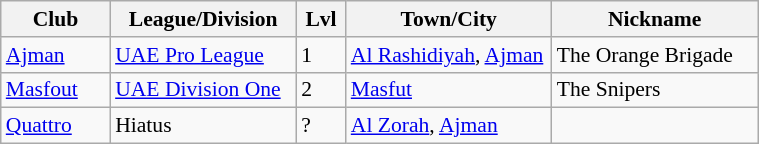<table class="wikitable sortable" width=40% style="font-size:90%">
<tr>
<th width=10%>Club</th>
<th width=10%>League/Division</th>
<th width=3%>Lvl</th>
<th width=20%>Town/City</th>
<th width=20%>Nickname</th>
</tr>
<tr>
<td><a href='#'>Ajman</a></td>
<td><a href='#'>UAE Pro League</a></td>
<td>1</td>
<td><a href='#'>Al Rashidiyah</a>, <a href='#'>Ajman</a></td>
<td>The Orange Brigade</td>
</tr>
<tr>
<td><a href='#'>Masfout</a></td>
<td><a href='#'>UAE Division One</a></td>
<td>2</td>
<td><a href='#'>Masfut</a></td>
<td>The Snipers</td>
</tr>
<tr>
<td><a href='#'>Quattro</a></td>
<td>Hiatus</td>
<td>?</td>
<td><a href='#'>Al Zorah</a>, <a href='#'>Ajman</a></td>
<td></td>
</tr>
</table>
